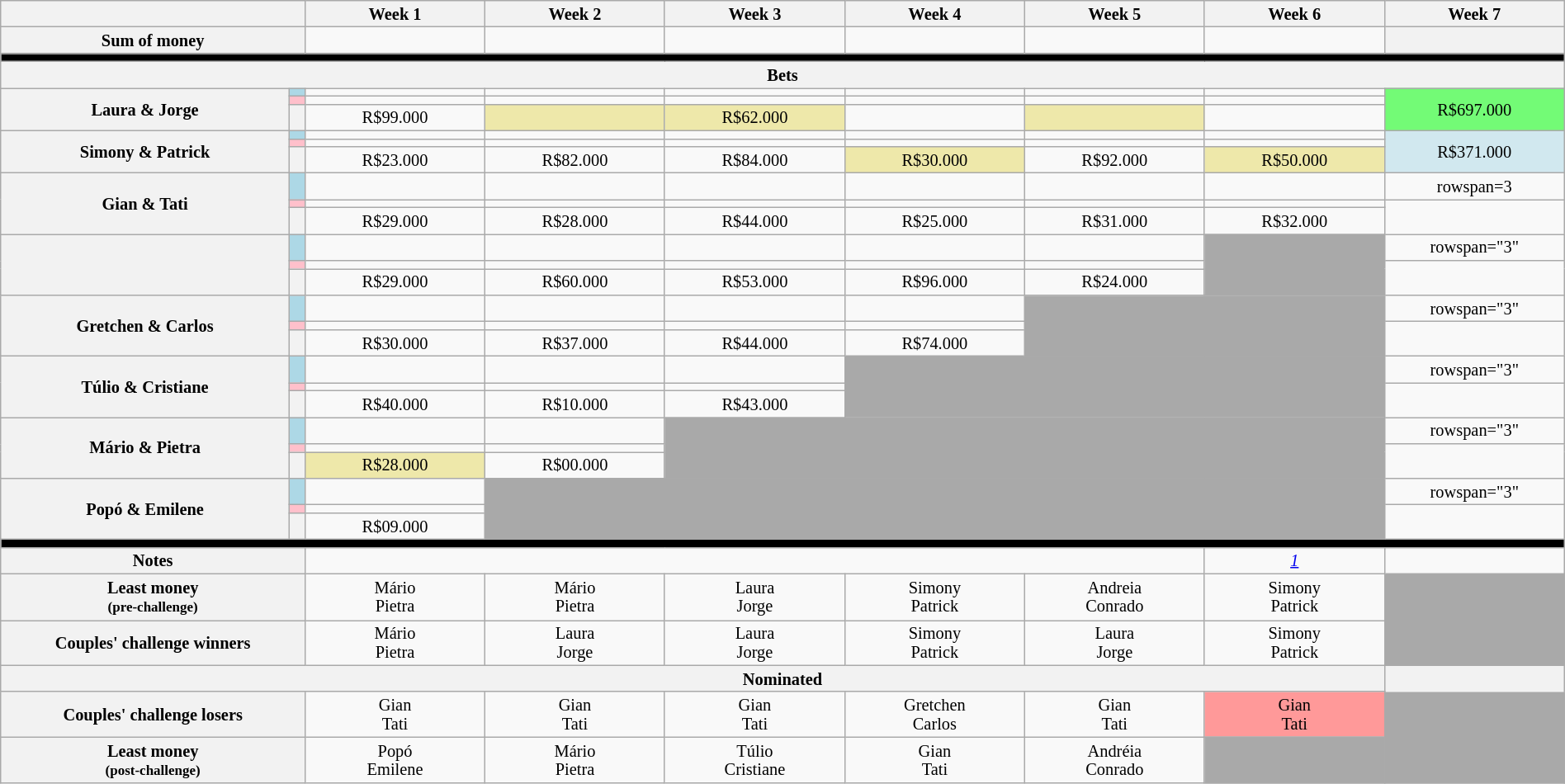<table class="wikitable" style="text-align:center; font-size:85%; width:100%; line-height:15px;">
<tr>
<th style="width:11.0%" colspan=2></th>
<th style="width:06.5%">Week 1</th>
<th style="width:06.5%">Week 2</th>
<th style="width:06.5%">Week 3</th>
<th style="width:06.5%">Week 4</th>
<th style="width:06.5%">Week 5</th>
<th style="width:06.5%">Week 6</th>
<th style="width:06.5%">Week 7</th>
</tr>
<tr>
<th colspan=2>Sum of money</th>
<td></td>
<td></td>
<td></td>
<td></td>
<td></td>
<td></td>
<th></th>
</tr>
<tr>
<td bgcolor=000000 colspan=9></td>
</tr>
<tr>
<th colspan=9>Bets</th>
</tr>
<tr>
<th rowspan=3>Laura & Jorge</th>
<td bgcolor=ADD8E6></td>
<td></td>
<td></td>
<td></td>
<td></td>
<td></td>
<td></td>
<td bgcolor=73FB76 rowspan=3>R$697.000</td>
</tr>
<tr>
<td bgcolor=FFC0CB></td>
<td></td>
<td></td>
<td></td>
<td></td>
<td></td>
<td></td>
</tr>
<tr>
<th></th>
<td>R$99.000</td>
<td bgcolor=EEE8AA></td>
<td bgcolor=EEE8AA>R$62.000</td>
<td></td>
<td bgcolor=EEE8AA></td>
<td></td>
</tr>
<tr>
<th rowspan=3>Simony & Patrick</th>
<td bgcolor=ADD8E6></td>
<td></td>
<td></td>
<td></td>
<td></td>
<td></td>
<td></td>
<td bgcolor=D1E8EF rowspan=3>R$371.000</td>
</tr>
<tr>
<td bgcolor=FFC0CB></td>
<td></td>
<td></td>
<td></td>
<td></td>
<td></td>
<td></td>
</tr>
<tr>
<th></th>
<td>R$23.000</td>
<td>R$82.000</td>
<td>R$84.000</td>
<td bgcolor=EEE8AA>R$30.000</td>
<td>R$92.000</td>
<td bgcolor=EEE8AA>R$50.000</td>
</tr>
<tr>
<th rowspan=3>Gian & Tati</th>
<td bgcolor=ADD8E6></td>
<td></td>
<td></td>
<td></td>
<td></td>
<td></td>
<td></td>
<td>rowspan=3 </td>
</tr>
<tr>
<td bgcolor=FFC0CB></td>
<td></td>
<td></td>
<td></td>
<td></td>
<td></td>
<td></td>
</tr>
<tr>
<th></th>
<td>R$29.000</td>
<td>R$28.000</td>
<td>R$44.000</td>
<td>R$25.000</td>
<td>R$31.000</td>
<td>R$32.000</td>
</tr>
<tr>
<th rowspan=3></th>
<td bgcolor=ADD8E6></td>
<td></td>
<td></td>
<td></td>
<td></td>
<td></td>
<td rowspan="3" bgcolor="A9A9A9"></td>
<td>rowspan="3" </td>
</tr>
<tr>
<td bgcolor=FFC0CB></td>
<td></td>
<td></td>
<td></td>
<td></td>
<td></td>
</tr>
<tr>
<th></th>
<td>R$29.000</td>
<td>R$60.000</td>
<td>R$53.000</td>
<td>R$96.000</td>
<td>R$24.000</td>
</tr>
<tr>
<th rowspan=3>Gretchen & Carlos</th>
<td bgcolor=ADD8E6></td>
<td></td>
<td></td>
<td></td>
<td></td>
<td colspan="2" rowspan="3" bgcolor="A9A9A9"></td>
<td>rowspan="3" </td>
</tr>
<tr>
<td bgcolor=FFC0CB></td>
<td></td>
<td></td>
<td></td>
<td></td>
</tr>
<tr>
<th></th>
<td>R$30.000</td>
<td>R$37.000</td>
<td>R$44.000</td>
<td>R$74.000</td>
</tr>
<tr>
<th rowspan=3>Túlio & Cristiane</th>
<td bgcolor=ADD8E6></td>
<td></td>
<td></td>
<td></td>
<td colspan="3" rowspan="3" bgcolor="A9A9A9"></td>
<td>rowspan="3" </td>
</tr>
<tr>
<td bgcolor=FFC0CB></td>
<td></td>
<td></td>
<td></td>
</tr>
<tr>
<th></th>
<td>R$40.000</td>
<td>R$10.000</td>
<td>R$43.000</td>
</tr>
<tr>
<th rowspan=3>Mário & Pietra</th>
<td bgcolor=ADD8E6></td>
<td></td>
<td></td>
<td colspan="4" rowspan="3" bgcolor="A9A9A9"></td>
<td>rowspan="3" </td>
</tr>
<tr>
<td bgcolor=FFC0CB></td>
<td></td>
<td></td>
</tr>
<tr>
<th></th>
<td bgcolor=EEE8AA>R$28.000</td>
<td>R$00.000</td>
</tr>
<tr>
<th rowspan=3>Popó & Emilene</th>
<td bgcolor=ADD8E6></td>
<td></td>
<td colspan="5" rowspan="3" bgcolor="A9A9A9"></td>
<td>rowspan="3" </td>
</tr>
<tr>
<td bgcolor=FFC0CB></td>
<td></td>
</tr>
<tr>
<th></th>
<td>R$09.000</td>
</tr>
<tr>
<td bgcolor=000000 colspan=9></td>
</tr>
<tr>
<th colspan=2>Notes</th>
<td colspan=5></td>
<td><em><a href='#'>1</a></em></td>
<td></td>
</tr>
<tr>
<th colspan=2>Least money<br><small>(pre-challenge)</small></th>
<td>Mário<br>Pietra</td>
<td>Mário<br>Pietra</td>
<td>Laura<br>Jorge</td>
<td>Simony<br>Patrick</td>
<td>Andreia<br>Conrado</td>
<td>Simony<br>Patrick</td>
<td bgcolor=A9A9A9 rowspan=5></td>
</tr>
<tr>
<th colspan=2>Couples' challenge winners</th>
<td>Mário<br>Pietra</td>
<td>Laura<br>Jorge</td>
<td>Laura<br>Jorge</td>
<td>Simony<br>Patrick</td>
<td>Laura<br>Jorge</td>
<td>Simony<br>Patrick</td>
</tr>
<tr>
<th colspan=9>Nominated</th>
</tr>
<tr>
<th colspan=2>Couples' challenge losers</th>
<td>Gian<br>Tati</td>
<td>Gian<br>Tati</td>
<td>Gian<br>Tati</td>
<td>Gretchen<br>Carlos</td>
<td>Gian<br>Tati</td>
<td bgcolor=FF9999>Gian<br>Tati</td>
</tr>
<tr>
<th colspan=2>Least money<br><small>(post-challenge)</small></th>
<td>Popó<br>Emilene</td>
<td>Mário<br>Pietra</td>
<td>Túlio<br>Cristiane</td>
<td>Gian<br>Tati</td>
<td>Andréia<br>Conrado</td>
<td bgcolor=A9A9A9></td>
</tr>
</table>
